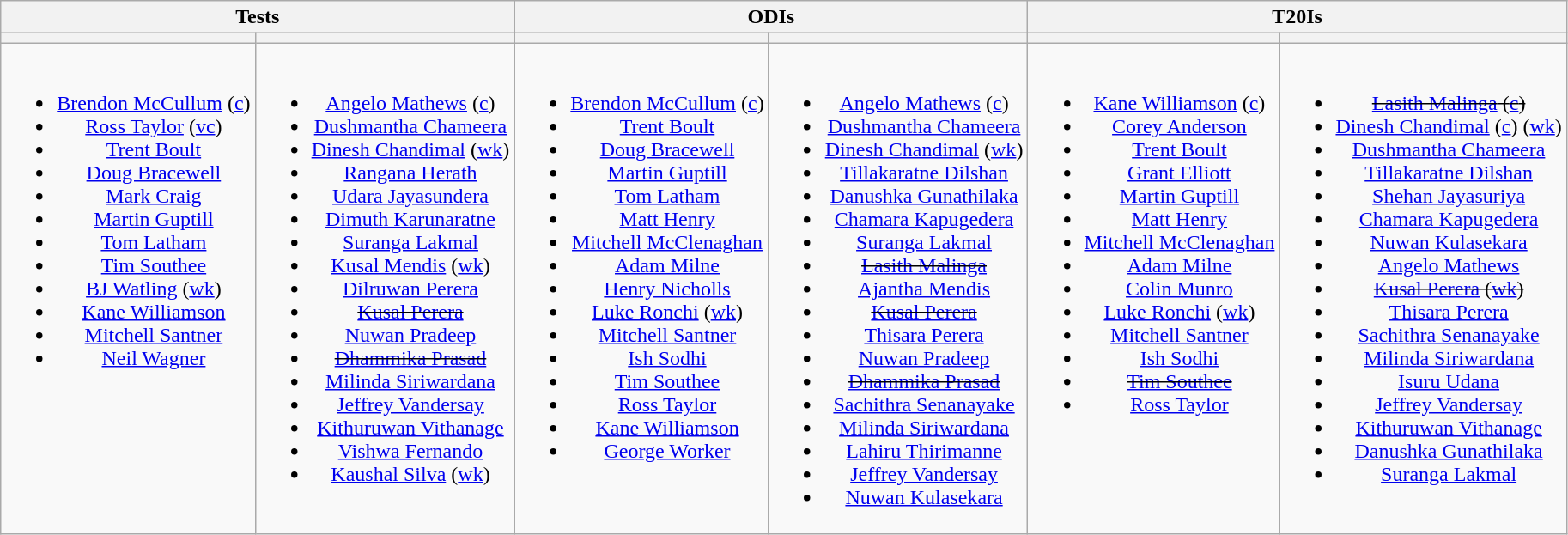<table class="wikitable" style="text-align:center">
<tr>
<th colspan=2>Tests</th>
<th colspan=2>ODIs</th>
<th colspan=2>T20Is</th>
</tr>
<tr>
<th></th>
<th></th>
<th></th>
<th></th>
<th></th>
<th></th>
</tr>
<tr style="vertical-align:top">
<td><br><ul><li><a href='#'>Brendon McCullum</a> (<a href='#'>c</a>)</li><li><a href='#'>Ross Taylor</a> (<a href='#'>vc</a>)</li><li><a href='#'>Trent Boult</a></li><li><a href='#'>Doug Bracewell</a></li><li><a href='#'>Mark Craig</a></li><li><a href='#'>Martin Guptill</a></li><li><a href='#'>Tom Latham</a></li><li><a href='#'>Tim Southee</a></li><li><a href='#'>BJ Watling</a> (<a href='#'>wk</a>)</li><li><a href='#'>Kane Williamson</a></li><li><a href='#'>Mitchell Santner</a></li><li><a href='#'>Neil Wagner</a></li></ul></td>
<td><br><ul><li><a href='#'>Angelo Mathews</a> (<a href='#'>c</a>)</li><li><a href='#'>Dushmantha Chameera</a></li><li><a href='#'>Dinesh Chandimal</a> (<a href='#'>wk</a>)</li><li><a href='#'>Rangana Herath</a></li><li><a href='#'>Udara Jayasundera</a></li><li><a href='#'>Dimuth Karunaratne</a></li><li><a href='#'>Suranga Lakmal</a></li><li><a href='#'>Kusal Mendis</a> (<a href='#'>wk</a>)</li><li><a href='#'>Dilruwan Perera</a></li><li><s><a href='#'>Kusal Perera</a></s></li><li><a href='#'>Nuwan Pradeep</a></li><li><s><a href='#'>Dhammika Prasad</a></s></li><li><a href='#'>Milinda Siriwardana</a></li><li><a href='#'>Jeffrey Vandersay</a></li><li><a href='#'>Kithuruwan Vithanage</a></li><li><a href='#'>Vishwa Fernando</a></li><li><a href='#'>Kaushal Silva</a> (<a href='#'>wk</a>)</li></ul></td>
<td><br><ul><li><a href='#'>Brendon McCullum</a> (<a href='#'>c</a>)</li><li><a href='#'>Trent Boult</a></li><li><a href='#'>Doug Bracewell</a></li><li><a href='#'>Martin Guptill</a></li><li><a href='#'>Tom Latham</a></li><li><a href='#'>Matt Henry</a></li><li><a href='#'>Mitchell McClenaghan</a></li><li><a href='#'>Adam Milne</a></li><li><a href='#'>Henry Nicholls</a></li><li><a href='#'>Luke Ronchi</a> (<a href='#'>wk</a>)</li><li><a href='#'>Mitchell Santner</a></li><li><a href='#'>Ish Sodhi</a></li><li><a href='#'>Tim Southee</a></li><li><a href='#'>Ross Taylor</a></li><li><a href='#'>Kane Williamson</a></li><li><a href='#'>George Worker</a></li></ul></td>
<td><br><ul><li><a href='#'>Angelo Mathews</a> (<a href='#'>c</a>)</li><li><a href='#'>Dushmantha Chameera</a></li><li><a href='#'>Dinesh Chandimal</a> (<a href='#'>wk</a>)</li><li><a href='#'>Tillakaratne Dilshan</a></li><li><a href='#'>Danushka Gunathilaka</a></li><li><a href='#'>Chamara Kapugedera</a></li><li><a href='#'>Suranga Lakmal</a></li><li><s><a href='#'>Lasith Malinga</a></s></li><li><a href='#'>Ajantha Mendis</a></li><li><s><a href='#'>Kusal Perera</a></s></li><li><a href='#'>Thisara Perera</a></li><li><a href='#'>Nuwan Pradeep</a></li><li><s><a href='#'>Dhammika Prasad</a></s></li><li><a href='#'>Sachithra Senanayake</a></li><li><a href='#'>Milinda Siriwardana</a></li><li><a href='#'>Lahiru Thirimanne</a></li><li><a href='#'>Jeffrey Vandersay</a></li><li><a href='#'>Nuwan Kulasekara</a></li></ul></td>
<td><br><ul><li><a href='#'>Kane Williamson</a> (<a href='#'>c</a>)</li><li><a href='#'>Corey Anderson</a></li><li><a href='#'>Trent Boult</a></li><li><a href='#'>Grant Elliott</a></li><li><a href='#'>Martin Guptill</a></li><li><a href='#'>Matt Henry</a></li><li><a href='#'>Mitchell McClenaghan</a></li><li><a href='#'>Adam Milne</a></li><li><a href='#'>Colin Munro</a></li><li><a href='#'>Luke Ronchi</a> (<a href='#'>wk</a>)</li><li><a href='#'>Mitchell Santner</a></li><li><a href='#'>Ish Sodhi</a></li><li><s><a href='#'>Tim Southee</a></s></li><li><a href='#'>Ross Taylor</a></li></ul></td>
<td><br><ul><li><s><a href='#'>Lasith Malinga</a> (<a href='#'>c</a>)</s></li><li><a href='#'>Dinesh Chandimal</a> (<a href='#'>c</a>) (<a href='#'>wk</a>)</li><li><a href='#'>Dushmantha Chameera</a></li><li><a href='#'>Tillakaratne Dilshan</a></li><li><a href='#'>Shehan Jayasuriya</a></li><li><a href='#'>Chamara Kapugedera</a></li><li><a href='#'>Nuwan Kulasekara</a></li><li><a href='#'>Angelo Mathews</a></li><li><s><a href='#'>Kusal Perera</a> (<a href='#'>wk</a>)</s></li><li><a href='#'>Thisara Perera</a></li><li><a href='#'>Sachithra Senanayake</a></li><li><a href='#'>Milinda Siriwardana</a></li><li><a href='#'>Isuru Udana</a></li><li><a href='#'>Jeffrey Vandersay</a></li><li><a href='#'>Kithuruwan Vithanage</a></li><li><a href='#'>Danushka Gunathilaka</a></li><li><a href='#'>Suranga Lakmal</a></li></ul></td>
</tr>
</table>
